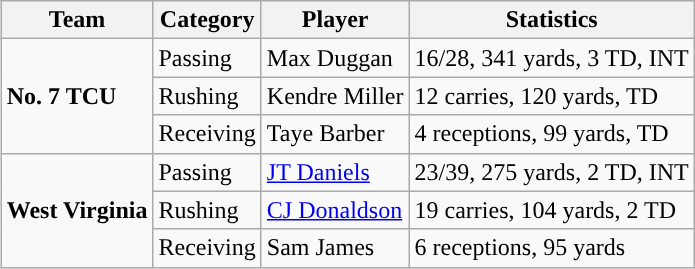<table class="wikitable" style="float: right;">
<tr>
<th>Team</th>
<th>Category</th>
<th>Player</th>
<th>Statistics</th>
</tr>
<tr>
<td rowspan=3><strong>No. 7 TCU</strong></td>
<td>Passing</td>
<td>Max Duggan</td>
<td>16/28, 341 yards, 3 TD, INT</td>
</tr>
<tr>
<td>Rushing</td>
<td>Kendre Miller</td>
<td>12 carries, 120 yards, TD</td>
</tr>
<tr>
<td>Receiving</td>
<td>Taye Barber</td>
<td>4 receptions, 99 yards, TD</td>
</tr>
<tr>
<td rowspan=3><strong>West Virginia</strong></td>
<td>Passing</td>
<td><a href='#'>JT Daniels</a></td>
<td>23/39, 275 yards, 2 TD, INT</td>
</tr>
<tr>
<td>Rushing</td>
<td><a href='#'>CJ Donaldson</a></td>
<td>19 carries, 104 yards, 2 TD</td>
</tr>
<tr>
<td>Receiving</td>
<td>Sam James</td>
<td>6 receptions, 95 yards</td>
</tr>
</table>
